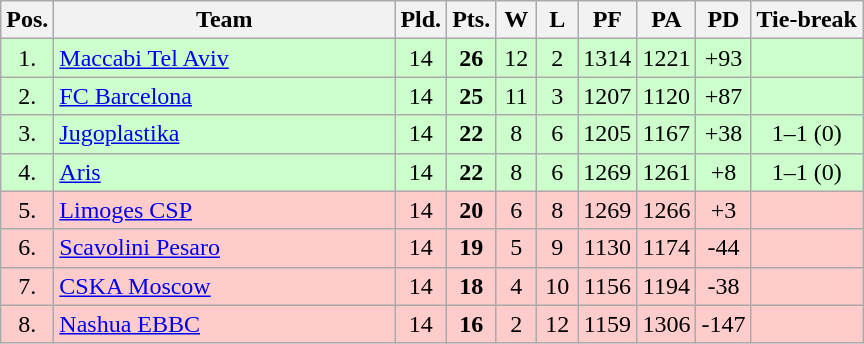<table class="wikitable" style="text-align:center">
<tr>
<th width=15>Pos.</th>
<th width=220>Team</th>
<th width=20>Pld.</th>
<th width=20>Pts.</th>
<th width=20>W</th>
<th width=20>L</th>
<th width=20>PF</th>
<th width=20>PA</th>
<th width=20>PD</th>
<th>Tie-break</th>
</tr>
<tr style="background: #ccffcc;">
<td>1.</td>
<td align=left> <a href='#'>Maccabi Tel Aviv</a></td>
<td>14</td>
<td><strong>26</strong></td>
<td>12</td>
<td>2</td>
<td>1314</td>
<td>1221</td>
<td>+93</td>
<td></td>
</tr>
<tr style="background: #ccffcc;">
<td>2.</td>
<td align=left> <a href='#'>FC Barcelona</a></td>
<td>14</td>
<td><strong>25</strong></td>
<td>11</td>
<td>3</td>
<td>1207</td>
<td>1120</td>
<td>+87</td>
<td></td>
</tr>
<tr style="background: #ccffcc;">
<td>3.</td>
<td align=left> <a href='#'>Jugoplastika</a></td>
<td>14</td>
<td><strong>22</strong></td>
<td>8</td>
<td>6</td>
<td>1205</td>
<td>1167</td>
<td>+38</td>
<td>1–1 (0)</td>
</tr>
<tr style="background: #ccffcc;">
<td>4.</td>
<td align=left> <a href='#'>Aris</a></td>
<td>14</td>
<td><strong>22</strong></td>
<td>8</td>
<td>6</td>
<td>1269</td>
<td>1261</td>
<td>+8</td>
<td>1–1 (0)</td>
</tr>
<tr style="background:#ffcccc;">
<td>5.</td>
<td align=left> <a href='#'>Limoges CSP</a></td>
<td>14</td>
<td><strong>20</strong></td>
<td>6</td>
<td>8</td>
<td>1269</td>
<td>1266</td>
<td>+3</td>
<td></td>
</tr>
<tr style="background:#ffcccc;">
<td>6.</td>
<td align=left> <a href='#'>Scavolini Pesaro</a></td>
<td>14</td>
<td><strong>19</strong></td>
<td>5</td>
<td>9</td>
<td>1130</td>
<td>1174</td>
<td>-44</td>
<td></td>
</tr>
<tr style="background:#ffcccc;">
<td>7.</td>
<td align=left> <a href='#'>CSKA Moscow</a></td>
<td>14</td>
<td><strong>18</strong></td>
<td>4</td>
<td>10</td>
<td>1156</td>
<td>1194</td>
<td>-38</td>
<td></td>
</tr>
<tr style="background:#ffcccc;">
<td>8.</td>
<td align=left> <a href='#'>Nashua EBBC</a></td>
<td>14</td>
<td><strong>16</strong></td>
<td>2</td>
<td>12</td>
<td>1159</td>
<td>1306</td>
<td>-147</td>
<td></td>
</tr>
</table>
